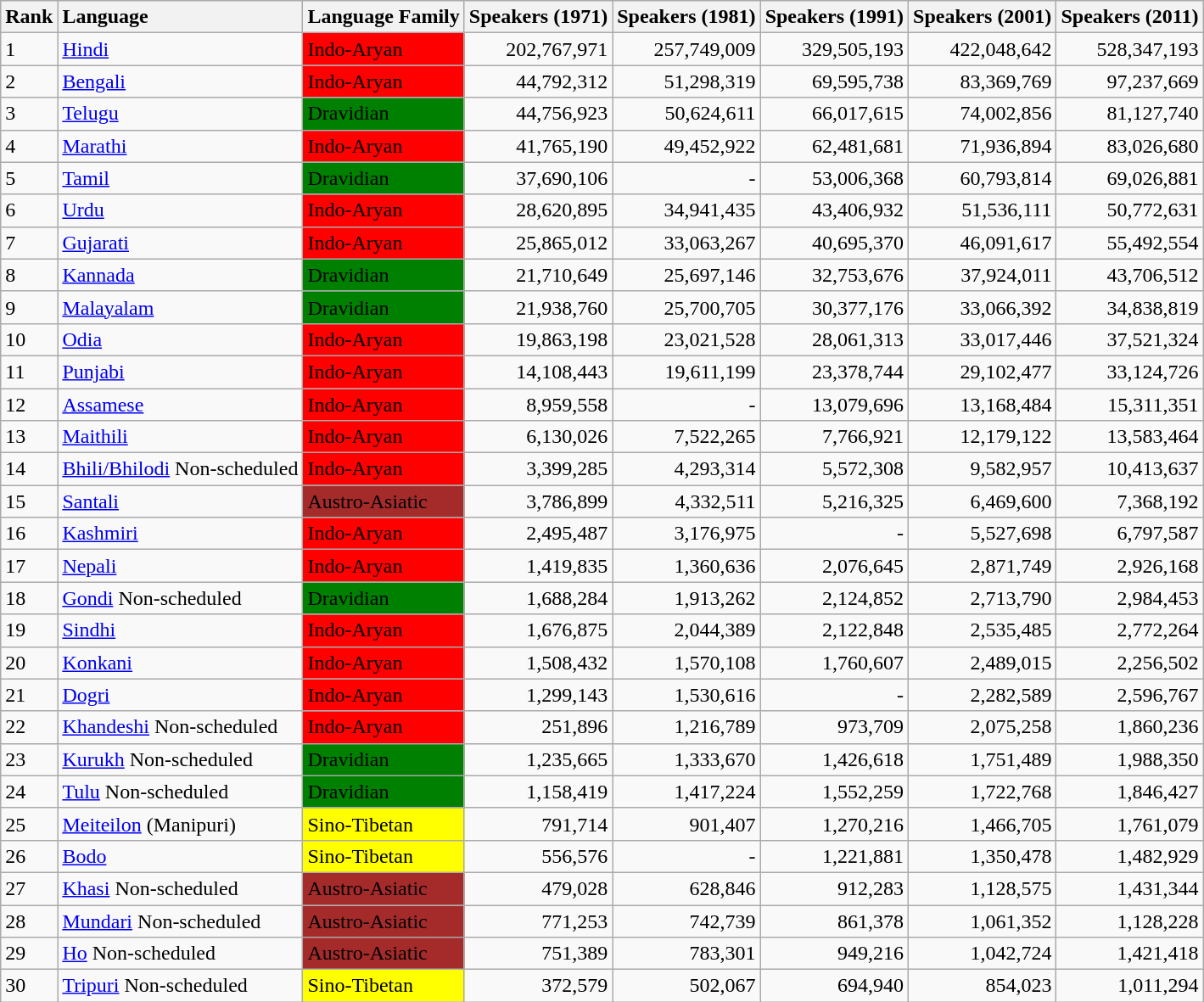<table class="wikitable sortable">
<tr>
<th scope="col" style="text-align: left;">Rank</th>
<th scope="col" style="text-align: left;">Language</th>
<th scope="col" style="text-align: left;">Language Family</th>
<th scope="col" style="text-align: right;">Speakers (1971)</th>
<th scope="col" style="text-align: right;">Speakers (1981)</th>
<th scope="col" style="text-align: right;">Speakers (1991)</th>
<th scope="col" style="text-align: right;">Speakers (2001)</th>
<th scope="col" style="text-align: right;">Speakers (2011)</th>
</tr>
<tr>
<td>1</td>
<td><a href='#'>Hindi</a></td>
<td bgcolor="red"><span>Indo-Aryan</span></td>
<td style="text-align: right;">202,767,971</td>
<td style="text-align: right;">257,749,009</td>
<td style="text-align: right;">329,505,193</td>
<td style="text-align: right;">422,048,642</td>
<td style="text-align: right;">528,347,193</td>
</tr>
<tr>
<td>2</td>
<td><a href='#'>Bengali</a></td>
<td bgcolor="red"><span>Indo-Aryan</span></td>
<td style="text-align: right;">44,792,312</td>
<td style="text-align: right;">51,298,319</td>
<td style="text-align: right;">69,595,738</td>
<td style="text-align: right;">83,369,769</td>
<td style="text-align: right;">97,237,669</td>
</tr>
<tr>
<td>3</td>
<td><a href='#'>Telugu</a></td>
<td bgcolor="green"><span>Dravidian</span></td>
<td style="text-align: right;">44,756,923</td>
<td style="text-align: right;">50,624,611</td>
<td style="text-align: right;">66,017,615</td>
<td style="text-align: right;">74,002,856</td>
<td style="text-align: right;">81,127,740</td>
</tr>
<tr>
<td>4</td>
<td><a href='#'>Marathi</a></td>
<td bgcolor="red"><span>Indo-Aryan</span></td>
<td style="text-align: right;">41,765,190</td>
<td style="text-align: right;">49,452,922</td>
<td style="text-align: right;">62,481,681</td>
<td style="text-align: right;">71,936,894</td>
<td style="text-align: right;">83,026,680</td>
</tr>
<tr>
<td>5</td>
<td><a href='#'>Tamil</a></td>
<td bgcolor="green"><span>Dravidian</span></td>
<td style="text-align: right;">37,690,106</td>
<td style="text-align: right;">-</td>
<td style="text-align: right;">53,006,368</td>
<td style="text-align: right;">60,793,814</td>
<td style="text-align: right;">69,026,881</td>
</tr>
<tr>
<td>6</td>
<td><a href='#'>Urdu</a></td>
<td bgcolor="red"><span>Indo-Aryan</span></td>
<td style="text-align: right;">28,620,895</td>
<td style="text-align: right;">34,941,435</td>
<td style="text-align: right;">43,406,932</td>
<td style="text-align: right;">51,536,111</td>
<td style="text-align: right;">50,772,631</td>
</tr>
<tr>
<td>7</td>
<td><a href='#'>Gujarati</a></td>
<td bgcolor="red"><span>Indo-Aryan</span></td>
<td style="text-align: right;">25,865,012</td>
<td style="text-align: right;">33,063,267</td>
<td style="text-align: right;">40,695,370</td>
<td style="text-align: right;">46,091,617</td>
<td style="text-align: right;">55,492,554</td>
</tr>
<tr>
<td>8</td>
<td><a href='#'>Kannada</a></td>
<td bgcolor="green"><span>Dravidian</span></td>
<td style="text-align: right;">21,710,649</td>
<td style="text-align: right;">25,697,146</td>
<td style="text-align: right;">32,753,676</td>
<td style="text-align: right;">37,924,011</td>
<td style="text-align: right;">43,706,512</td>
</tr>
<tr>
<td>9</td>
<td><a href='#'>Malayalam</a></td>
<td bgcolor="green"><span>Dravidian</span></td>
<td style="text-align: right;">21,938,760</td>
<td style="text-align: right;">25,700,705</td>
<td style="text-align: right;">30,377,176</td>
<td style="text-align: right;">33,066,392</td>
<td style="text-align: right;">34,838,819</td>
</tr>
<tr>
<td>10</td>
<td><a href='#'>Odia</a></td>
<td bgcolor="red"><span>Indo-Aryan</span></td>
<td style="text-align: right;">19,863,198</td>
<td style="text-align: right;">23,021,528</td>
<td style="text-align: right;">28,061,313</td>
<td style="text-align: right;">33,017,446</td>
<td style="text-align: right;">37,521,324</td>
</tr>
<tr>
<td>11</td>
<td><a href='#'>Punjabi</a></td>
<td bgcolor="red"><span>Indo-Aryan</span></td>
<td style="text-align: right;">14,108,443</td>
<td style="text-align: right;">19,611,199</td>
<td style="text-align: right;">23,378,744</td>
<td style="text-align: right;">29,102,477</td>
<td style="text-align: right;">33,124,726</td>
</tr>
<tr>
<td>12</td>
<td><a href='#'>Assamese</a></td>
<td bgcolor="red"><span>Indo-Aryan</span></td>
<td style="text-align: right;">8,959,558</td>
<td style="text-align: right;">-</td>
<td style="text-align: right;">13,079,696</td>
<td style="text-align: right;">13,168,484</td>
<td style="text-align: right;">15,311,351</td>
</tr>
<tr>
<td>13</td>
<td><a href='#'>Maithili</a></td>
<td bgcolor="red"><span>Indo-Aryan</span></td>
<td style="text-align: right;">6,130,026</td>
<td style="text-align: right;">7,522,265</td>
<td style="text-align: right;">7,766,921</td>
<td style="text-align: right;">12,179,122</td>
<td style="text-align: right;">13,583,464</td>
</tr>
<tr>
<td>14</td>
<td><a href='#'>Bhili/Bhilodi</a> Non-scheduled</td>
<td bgcolor="red"><span>Indo-Aryan</span></td>
<td style="text-align: right;">3,399,285</td>
<td style="text-align: right;">4,293,314</td>
<td style="text-align: right;">5,572,308</td>
<td style="text-align: right;">9,582,957</td>
<td style="text-align: right;">10,413,637</td>
</tr>
<tr>
<td>15</td>
<td><a href='#'>Santali</a></td>
<td bgcolor="brown"><span>Austro-Asiatic</span></td>
<td style="text-align: right;">3,786,899</td>
<td style="text-align: right;">4,332,511</td>
<td style="text-align: right;">5,216,325</td>
<td style="text-align: right;">6,469,600</td>
<td style="text-align: right;">7,368,192</td>
</tr>
<tr>
<td>16</td>
<td><a href='#'>Kashmiri</a></td>
<td bgcolor="red"><span>Indo-Aryan</span></td>
<td style="text-align: right;">2,495,487</td>
<td style="text-align: right;">3,176,975</td>
<td style="text-align: right;">-</td>
<td style="text-align: right;">5,527,698</td>
<td style="text-align: right;">6,797,587</td>
</tr>
<tr>
<td>17</td>
<td><a href='#'>Nepali</a></td>
<td bgcolor="red"><span>Indo-Aryan</span></td>
<td style="text-align: right;">1,419,835</td>
<td style="text-align: right;">1,360,636</td>
<td style="text-align: right;">2,076,645</td>
<td style="text-align: right;">2,871,749</td>
<td style="text-align: right;">2,926,168</td>
</tr>
<tr>
<td>18</td>
<td><a href='#'>Gondi</a> Non-scheduled</td>
<td bgcolor="green"><span>Dravidian</span></td>
<td style="text-align: right;">1,688,284</td>
<td style="text-align: right;">1,913,262</td>
<td style="text-align: right;">2,124,852</td>
<td style="text-align: right;">2,713,790</td>
<td style="text-align: right;">2,984,453</td>
</tr>
<tr>
<td>19</td>
<td><a href='#'>Sindhi</a></td>
<td bgcolor="red"><span>Indo-Aryan</span></td>
<td style="text-align: right;">1,676,875</td>
<td style="text-align: right;">2,044,389</td>
<td style="text-align: right;">2,122,848</td>
<td style="text-align: right;">2,535,485</td>
<td style="text-align: right;">2,772,264</td>
</tr>
<tr>
<td>20</td>
<td><a href='#'>Konkani</a></td>
<td bgcolor="red"><span>Indo-Aryan</span></td>
<td style="text-align: right;">1,508,432</td>
<td style="text-align: right;">1,570,108</td>
<td style="text-align: right;">1,760,607</td>
<td style="text-align: right;">2,489,015</td>
<td style="text-align: right;">2,256,502</td>
</tr>
<tr>
<td>21</td>
<td><a href='#'>Dogri</a></td>
<td bgcolor="red"><span>Indo-Aryan</span></td>
<td style="text-align: right;">1,299,143</td>
<td style="text-align: right;">1,530,616</td>
<td style="text-align: right;">-</td>
<td style="text-align: right;">2,282,589</td>
<td style="text-align: right;">2,596,767</td>
</tr>
<tr>
<td>22</td>
<td><a href='#'>Khandeshi</a> Non-scheduled</td>
<td bgcolor="red"><span>Indo-Aryan</span></td>
<td style="text-align: right;">251,896</td>
<td style="text-align: right;">1,216,789</td>
<td style="text-align: right;">973,709</td>
<td style="text-align: right;">2,075,258</td>
<td style="text-align: right;">1,860,236</td>
</tr>
<tr>
<td>23</td>
<td><a href='#'>Kurukh</a> Non-scheduled</td>
<td bgcolor="green"><span>Dravidian</span></td>
<td style="text-align: right;">1,235,665</td>
<td style="text-align: right;">1,333,670</td>
<td style="text-align: right;">1,426,618</td>
<td style="text-align: right;">1,751,489</td>
<td style="text-align: right;">1,988,350</td>
</tr>
<tr>
<td>24</td>
<td><a href='#'>Tulu</a> Non-scheduled</td>
<td bgcolor="green"><span>Dravidian</span></td>
<td style="text-align: right;">1,158,419</td>
<td style="text-align: right;">1,417,224</td>
<td style="text-align: right;">1,552,259</td>
<td style="text-align: right;">1,722,768</td>
<td style="text-align: right;">1,846,427</td>
</tr>
<tr>
<td>25</td>
<td><a href='#'>Meiteilon</a> (Manipuri)</td>
<td bgcolor="yellow"><span>Sino-Tibetan</span></td>
<td style="text-align: right;">791,714</td>
<td style="text-align: right;">901,407</td>
<td style="text-align: right;">1,270,216</td>
<td style="text-align: right;">1,466,705</td>
<td style="text-align: right;">1,761,079</td>
</tr>
<tr>
<td>26</td>
<td><a href='#'>Bodo</a></td>
<td bgcolor="yellow"><span>Sino-Tibetan</span></td>
<td style="text-align: right;">556,576</td>
<td style="text-align: right;">-</td>
<td style="text-align: right;">1,221,881</td>
<td style="text-align: right;">1,350,478</td>
<td style="text-align: right;">1,482,929</td>
</tr>
<tr>
<td>27</td>
<td><a href='#'>Khasi</a> Non-scheduled</td>
<td bgcolor="brown"><span>Austro-Asiatic</span></td>
<td style="text-align: right;">479,028</td>
<td style="text-align: right;">628,846</td>
<td style="text-align: right;">912,283</td>
<td style="text-align: right;">1,128,575</td>
<td style="text-align: right;">1,431,344</td>
</tr>
<tr>
<td>28</td>
<td><a href='#'>Mundari</a> Non-scheduled</td>
<td bgcolor="brown"><span>Austro-Asiatic</span></td>
<td style="text-align: right;">771,253</td>
<td style="text-align: right;">742,739</td>
<td style="text-align: right;">861,378</td>
<td style="text-align: right;">1,061,352</td>
<td style="text-align: right;">1,128,228</td>
</tr>
<tr>
<td>29</td>
<td><a href='#'>Ho</a> Non-scheduled</td>
<td bgcolor="brown"><span>Austro-Asiatic</span></td>
<td style="text-align: right;">751,389</td>
<td style="text-align: right;">783,301</td>
<td style="text-align: right;">949,216</td>
<td style="text-align: right;">1,042,724</td>
<td style="text-align: right;">1,421,418</td>
</tr>
<tr>
<td>30</td>
<td><a href='#'>Tripuri</a> Non-scheduled</td>
<td bgcolor="yellow"><span>Sino-Tibetan</span></td>
<td style="text-align: right;">372,579</td>
<td style="text-align: right;">502,067</td>
<td style="text-align: right;">694,940</td>
<td style="text-align: right;">854,023</td>
<td style="text-align: right;">1,011,294</td>
</tr>
</table>
